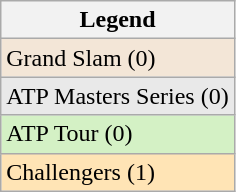<table class=wikitable>
<tr>
<th>Legend</th>
</tr>
<tr style="background:#f3e6d7;">
<td>Grand Slam (0)</td>
</tr>
<tr style="background:#e9e9e9;">
<td>ATP Masters Series (0)</td>
</tr>
<tr style="background:#d4f1c5;">
<td>ATP Tour (0)</td>
</tr>
<tr bgcolor=moccasin>
<td>Challengers (1)</td>
</tr>
</table>
